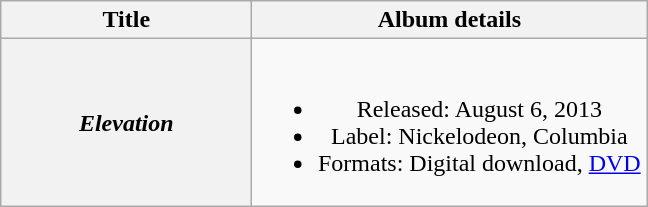<table class="wikitable plainrowheaders" style="text-align:center;">
<tr>
<th scope="col" style="width:10em;">Title</th>
<th scope="col" style="width:16em;">Album details</th>
</tr>
<tr>
<th scope="row"><em>Elevation</em></th>
<td><br><ul><li>Released: August 6, 2013</li><li>Label: Nickelodeon, Columbia</li><li>Formats: Digital download, <a href='#'>DVD</a></li></ul></td>
</tr>
</table>
